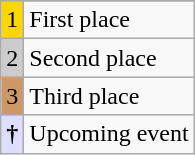<table class="wikitable">
<tr>
</tr>
<tr>
<td style="text-align:center; background-color:#FFD700;">1</td>
<td>First place</td>
</tr>
<tr>
<td style="text-align:center; background-color:#CCC;">2</td>
<td>Second place</td>
</tr>
<tr>
<td style="text-align:center; background-color:#C96;">3</td>
<td>Third place</td>
</tr>
<tr>
<td style="text-align:center; background-color:#DDF;"><strong>†</strong></td>
<td>Upcoming event</td>
</tr>
</table>
